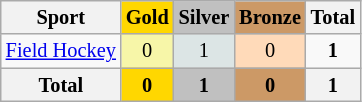<table class="wikitable sortable"style="font-size:85%; text-align:center;">
<tr>
<th>Sport</th>
<th style="background-color:gold;">Gold</th>
<th style="background-color:silver;">Silver</th>
<th style="background-color:#c96;">Bronze</th>
<th>Total</th>
</tr>
<tr>
<td align=left><a href='#'>Field Hockey</a></td>
<td style="background:#F7F6A8;">0</td>
<td style="background:#DCE5E5;">1</td>
<td style="background:#FFDAB9;">0</td>
<td><strong>1</strong></td>
</tr>
<tr>
<th><strong>Total</strong></th>
<th style="background:gold;"><strong>0</strong></th>
<th style="background:silver;"><strong>1</strong></th>
<th style="background:#c96;"><strong>0</strong></th>
<th><strong>1</strong></th>
</tr>
</table>
